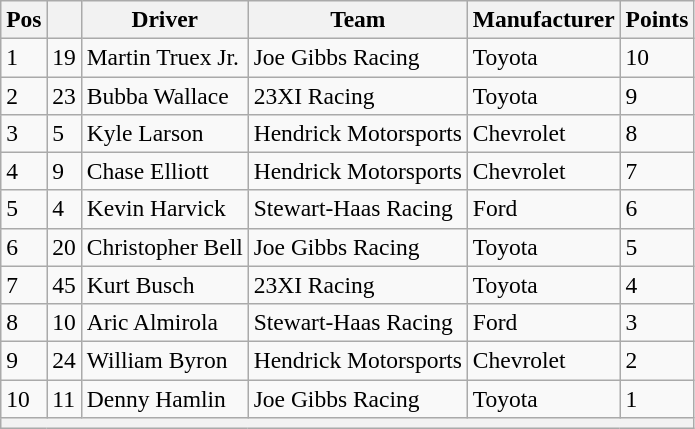<table class="wikitable" style="font-size:98%">
<tr>
<th>Pos</th>
<th></th>
<th>Driver</th>
<th>Team</th>
<th>Manufacturer</th>
<th>Points</th>
</tr>
<tr>
<td>1</td>
<td>19</td>
<td>Martin Truex Jr.</td>
<td>Joe Gibbs Racing</td>
<td>Toyota</td>
<td>10</td>
</tr>
<tr>
<td>2</td>
<td>23</td>
<td>Bubba Wallace</td>
<td>23XI Racing</td>
<td>Toyota</td>
<td>9</td>
</tr>
<tr>
<td>3</td>
<td>5</td>
<td>Kyle Larson</td>
<td>Hendrick Motorsports</td>
<td>Chevrolet</td>
<td>8</td>
</tr>
<tr>
<td>4</td>
<td>9</td>
<td>Chase Elliott</td>
<td>Hendrick Motorsports</td>
<td>Chevrolet</td>
<td>7</td>
</tr>
<tr>
<td>5</td>
<td>4</td>
<td>Kevin Harvick</td>
<td>Stewart-Haas Racing</td>
<td>Ford</td>
<td>6</td>
</tr>
<tr>
<td>6</td>
<td>20</td>
<td>Christopher Bell</td>
<td>Joe Gibbs Racing</td>
<td>Toyota</td>
<td>5</td>
</tr>
<tr>
<td>7</td>
<td>45</td>
<td>Kurt Busch</td>
<td>23XI Racing</td>
<td>Toyota</td>
<td>4</td>
</tr>
<tr>
<td>8</td>
<td>10</td>
<td>Aric Almirola</td>
<td>Stewart-Haas Racing</td>
<td>Ford</td>
<td>3</td>
</tr>
<tr>
<td>9</td>
<td>24</td>
<td>William Byron</td>
<td>Hendrick Motorsports</td>
<td>Chevrolet</td>
<td>2</td>
</tr>
<tr>
<td>10</td>
<td>11</td>
<td>Denny Hamlin</td>
<td>Joe Gibbs Racing</td>
<td>Toyota</td>
<td>1</td>
</tr>
<tr>
<th colspan="6"></th>
</tr>
</table>
